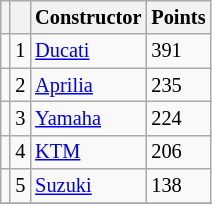<table class="wikitable" style="font-size: 85%;">
<tr>
<th></th>
<th></th>
<th>Constructor</th>
<th>Points</th>
</tr>
<tr>
<td></td>
<td align=center>1</td>
<td> <a href='#'>Ducati</a></td>
<td align=left>391</td>
</tr>
<tr>
<td></td>
<td align=center>2</td>
<td> <a href='#'>Aprilia</a></td>
<td align=left>235</td>
</tr>
<tr>
<td></td>
<td align=center>3</td>
<td> <a href='#'>Yamaha</a></td>
<td align=left>224</td>
</tr>
<tr>
<td></td>
<td align=center>4</td>
<td> <a href='#'>KTM</a></td>
<td align=left>206</td>
</tr>
<tr>
<td></td>
<td align=center>5</td>
<td> <a href='#'>Suzuki</a></td>
<td align=left>138</td>
</tr>
<tr>
</tr>
</table>
